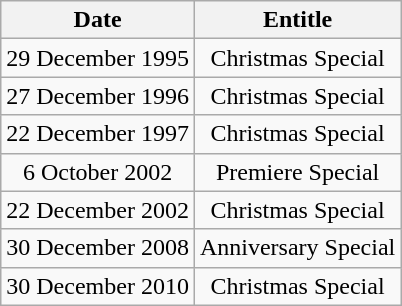<table class="wikitable" style="text-align:center;">
<tr>
<th>Date</th>
<th>Entitle</th>
</tr>
<tr>
<td>29 December 1995</td>
<td>Christmas Special</td>
</tr>
<tr>
<td>27 December 1996</td>
<td>Christmas Special</td>
</tr>
<tr>
<td>22 December 1997</td>
<td>Christmas Special</td>
</tr>
<tr>
<td>6 October 2002</td>
<td>Premiere Special</td>
</tr>
<tr>
<td>22 December 2002</td>
<td>Christmas Special</td>
</tr>
<tr>
<td>30 December 2008</td>
<td>Anniversary Special</td>
</tr>
<tr>
<td>30 December 2010</td>
<td>Christmas Special</td>
</tr>
</table>
